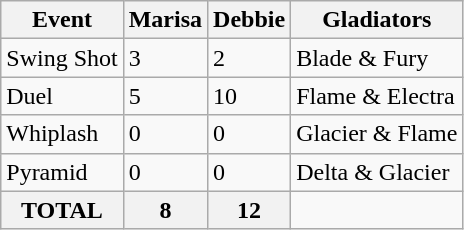<table class="wikitable">
<tr>
<th>Event</th>
<th>Marisa</th>
<th>Debbie</th>
<th>Gladiators</th>
</tr>
<tr>
<td>Swing Shot</td>
<td>3</td>
<td>2</td>
<td>Blade & Fury</td>
</tr>
<tr>
<td>Duel</td>
<td>5</td>
<td>10</td>
<td>Flame & Electra</td>
</tr>
<tr>
<td>Whiplash</td>
<td>0</td>
<td>0</td>
<td>Glacier & Flame</td>
</tr>
<tr>
<td>Pyramid</td>
<td>0</td>
<td>0</td>
<td>Delta & Glacier</td>
</tr>
<tr>
<th>TOTAL</th>
<th>8</th>
<th>12</th>
</tr>
</table>
